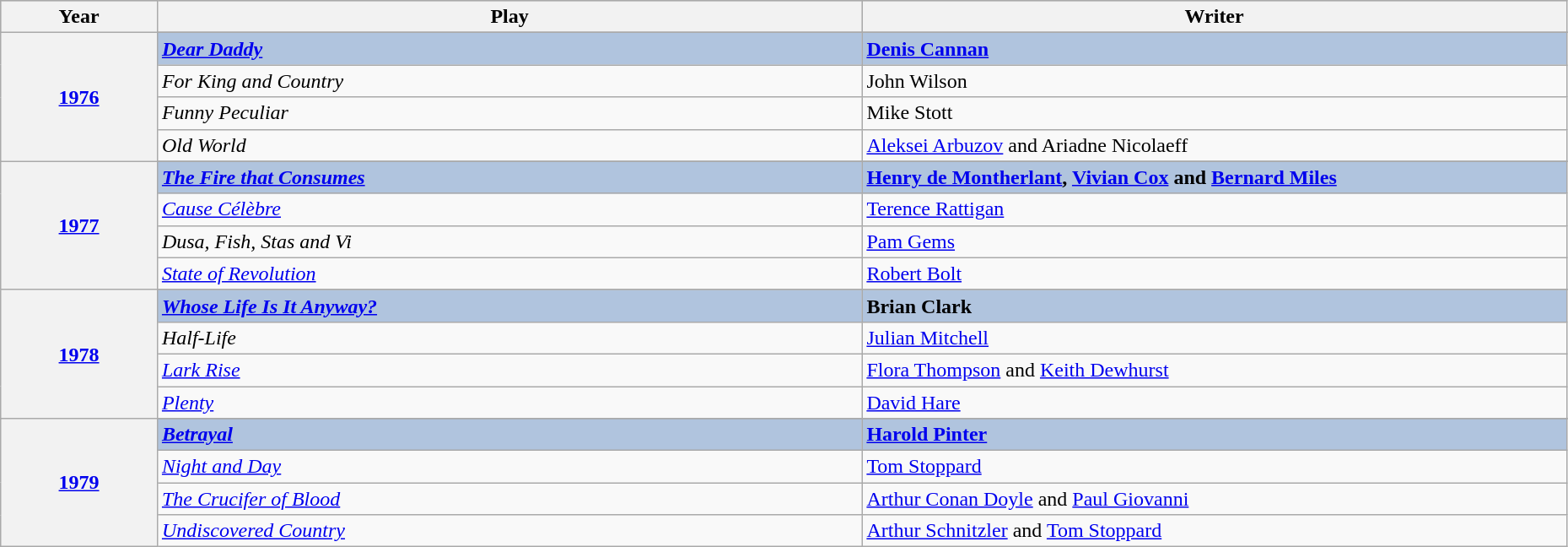<table class="wikitable" style="width:98%;">
<tr style="background:#bebebe;">
<th style="width:10%;">Year</th>
<th style="width:45%;">Play</th>
<th style="width:45%;">Writer</th>
</tr>
<tr>
<th rowspan="5" align="center"><a href='#'>1976</a></th>
</tr>
<tr style="background:#B0C4DE">
<td><strong><em><a href='#'>Dear Daddy</a></em></strong></td>
<td><strong><a href='#'>Denis Cannan</a></strong></td>
</tr>
<tr>
<td><em>For King and Country</em></td>
<td>John Wilson</td>
</tr>
<tr>
<td><em>Funny Peculiar</em></td>
<td>Mike Stott</td>
</tr>
<tr>
<td><em>Old World</em></td>
<td><a href='#'>Aleksei Arbuzov</a> and Ariadne Nicolaeff</td>
</tr>
<tr>
<th rowspan="5" align="center"><a href='#'>1977</a></th>
</tr>
<tr style="background:#B0C4DE">
<td><strong><em><a href='#'>The Fire that Consumes</a></em></strong></td>
<td><strong><a href='#'>Henry de Montherlant</a>, <a href='#'>Vivian Cox</a> and <a href='#'>Bernard Miles</a></strong></td>
</tr>
<tr>
<td><em><a href='#'>Cause Célèbre</a></em></td>
<td><a href='#'>Terence Rattigan</a></td>
</tr>
<tr>
<td><em>Dusa, Fish, Stas and Vi</em></td>
<td><a href='#'>Pam Gems</a></td>
</tr>
<tr>
<td><em><a href='#'>State of Revolution</a></em></td>
<td><a href='#'>Robert Bolt</a></td>
</tr>
<tr>
<th rowspan="5" align="center"><a href='#'>1978</a></th>
</tr>
<tr style="background:#B0C4DE">
<td><strong><em><a href='#'>Whose Life Is It Anyway?</a></em></strong></td>
<td><strong>Brian Clark</strong></td>
</tr>
<tr>
<td><em>Half-Life</em></td>
<td><a href='#'>Julian Mitchell</a></td>
</tr>
<tr>
<td><em><a href='#'>Lark Rise</a></em></td>
<td><a href='#'>Flora Thompson</a> and <a href='#'>Keith Dewhurst</a></td>
</tr>
<tr>
<td><em><a href='#'>Plenty</a></em></td>
<td><a href='#'>David Hare</a></td>
</tr>
<tr>
<th rowspan="5" align="center"><a href='#'>1979</a></th>
</tr>
<tr style="background:#B0C4DE">
<td><strong><em><a href='#'>Betrayal</a></em></strong></td>
<td><strong><a href='#'>Harold Pinter</a></strong></td>
</tr>
<tr>
<td><em><a href='#'>Night and Day</a></em></td>
<td><a href='#'>Tom Stoppard</a></td>
</tr>
<tr>
<td><em><a href='#'>The Crucifer of Blood</a></em></td>
<td><a href='#'>Arthur Conan Doyle</a> and <a href='#'>Paul Giovanni</a></td>
</tr>
<tr>
<td><em><a href='#'>Undiscovered Country</a></em></td>
<td><a href='#'>Arthur Schnitzler</a> and <a href='#'>Tom Stoppard</a></td>
</tr>
</table>
